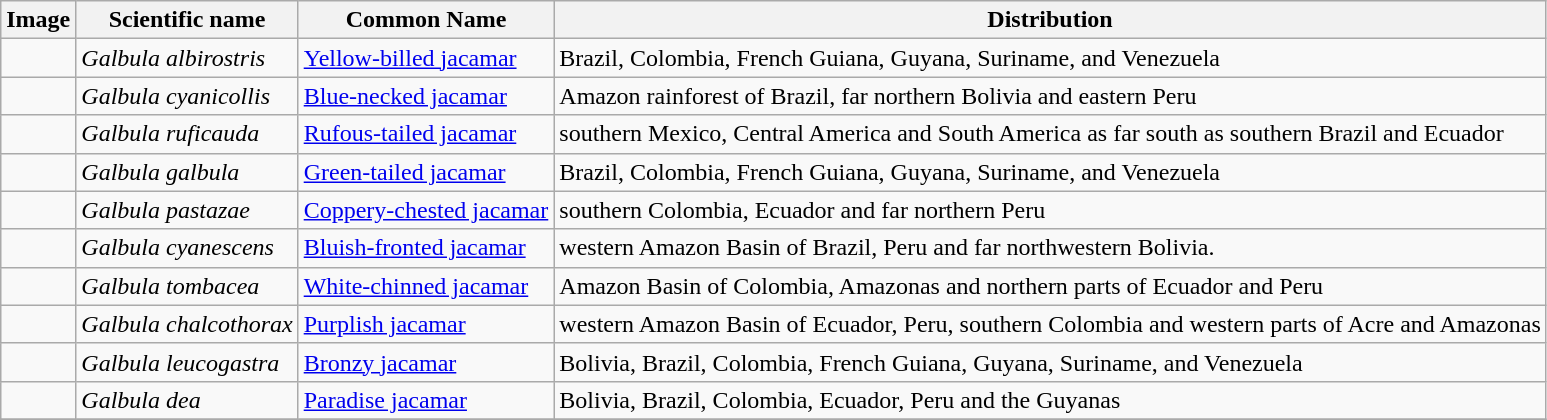<table class="wikitable">
<tr>
<th>Image</th>
<th>Scientific name</th>
<th>Common Name</th>
<th>Distribution</th>
</tr>
<tr>
<td></td>
<td><em>Galbula albirostris</em></td>
<td><a href='#'>Yellow-billed jacamar</a></td>
<td>Brazil, Colombia, French Guiana, Guyana, Suriname, and Venezuela</td>
</tr>
<tr>
<td></td>
<td><em>Galbula cyanicollis</em></td>
<td><a href='#'>Blue-necked jacamar</a></td>
<td>Amazon rainforest of Brazil, far northern Bolivia and eastern Peru</td>
</tr>
<tr>
<td></td>
<td><em>Galbula ruficauda</em></td>
<td><a href='#'>Rufous-tailed jacamar</a></td>
<td>southern Mexico, Central America and South America as far south as southern Brazil and Ecuador</td>
</tr>
<tr>
<td></td>
<td><em>Galbula galbula</em></td>
<td><a href='#'>Green-tailed jacamar</a></td>
<td>Brazil, Colombia, French Guiana, Guyana, Suriname, and Venezuela</td>
</tr>
<tr>
<td></td>
<td><em>Galbula pastazae</em></td>
<td><a href='#'>Coppery-chested jacamar</a></td>
<td>southern Colombia, Ecuador and far northern Peru</td>
</tr>
<tr>
<td></td>
<td><em>Galbula cyanescens</em></td>
<td><a href='#'>Bluish-fronted jacamar</a></td>
<td>western Amazon Basin of Brazil, Peru and far northwestern Bolivia.</td>
</tr>
<tr>
<td></td>
<td><em>Galbula tombacea</em></td>
<td><a href='#'>White-chinned jacamar</a></td>
<td>Amazon Basin of Colombia, Amazonas and northern parts of Ecuador and Peru</td>
</tr>
<tr>
<td></td>
<td><em>Galbula chalcothorax</em></td>
<td><a href='#'>Purplish jacamar</a></td>
<td>western Amazon Basin of Ecuador, Peru, southern Colombia and western parts of Acre and Amazonas</td>
</tr>
<tr>
<td></td>
<td><em>Galbula leucogastra</em></td>
<td><a href='#'>Bronzy jacamar</a></td>
<td>Bolivia, Brazil, Colombia, French Guiana, Guyana, Suriname, and Venezuela</td>
</tr>
<tr>
<td></td>
<td><em>Galbula dea</em></td>
<td><a href='#'>Paradise jacamar</a></td>
<td>Bolivia, Brazil, Colombia, Ecuador, Peru and the Guyanas</td>
</tr>
<tr>
</tr>
</table>
